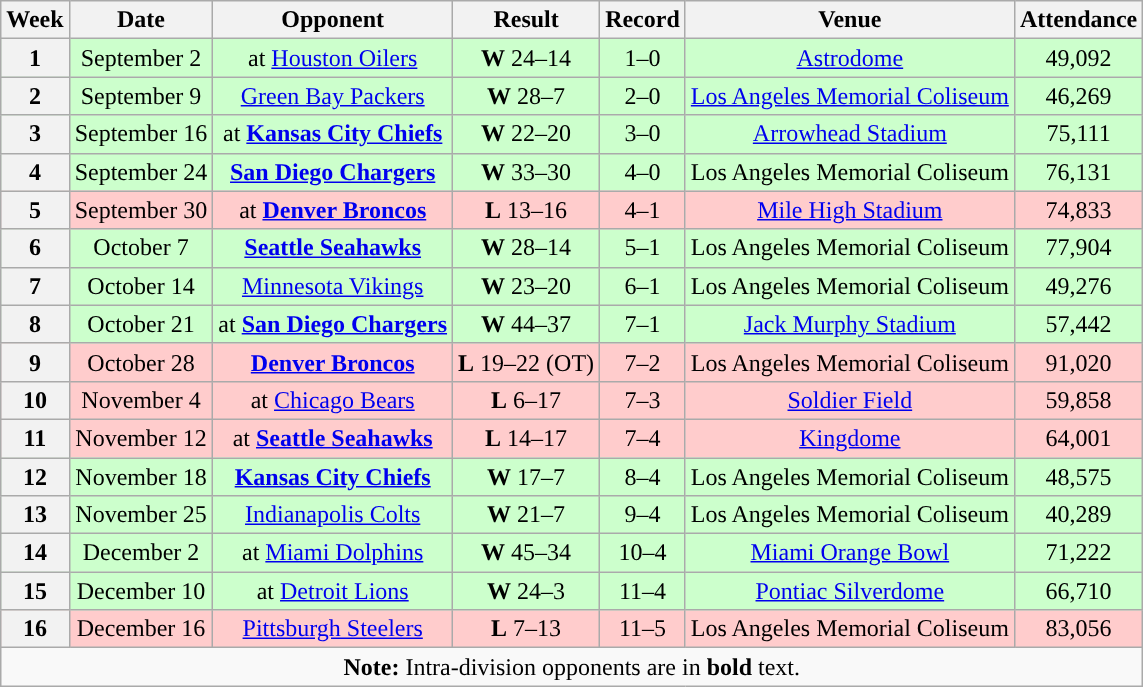<table class="wikitable" style="text-align:center">
<tr>
<th>Week</th>
<th>Date</th>
<th>Opponent</th>
<th>Result</th>
<th>Record</th>
<th>Venue</th>
<th>Attendance</th>
</tr>
<tr style="background:#cfc">
<th>1</th>
<td>September 2</td>
<td>at <a href='#'>Houston Oilers</a></td>
<td><strong>W</strong> 24–14</td>
<td>1–0</td>
<td><a href='#'>Astrodome</a></td>
<td>49,092</td>
</tr>
<tr style="background:#cfc">
<th>2</th>
<td>September 9</td>
<td><a href='#'>Green Bay Packers</a></td>
<td><strong>W</strong> 28–7</td>
<td>2–0</td>
<td><a href='#'>Los Angeles Memorial Coliseum</a></td>
<td>46,269</td>
</tr>
<tr style="background:#cfc">
<th>3</th>
<td>September 16</td>
<td>at <strong><a href='#'>Kansas City Chiefs</a></strong></td>
<td><strong>W</strong> 22–20</td>
<td>3–0</td>
<td><a href='#'>Arrowhead Stadium</a></td>
<td>75,111</td>
</tr>
<tr style="background:#cfc">
<th>4</th>
<td>September 24</td>
<td><strong><a href='#'>San Diego Chargers</a></strong></td>
<td><strong>W</strong> 33–30</td>
<td>4–0</td>
<td>Los Angeles Memorial Coliseum</td>
<td>76,131</td>
</tr>
<tr style="background:#fcc">
<th>5</th>
<td>September 30</td>
<td>at <strong><a href='#'>Denver Broncos</a></strong></td>
<td><strong>L</strong> 13–16</td>
<td>4–1</td>
<td><a href='#'>Mile High Stadium</a></td>
<td>74,833</td>
</tr>
<tr style="background:#cfc">
<th>6</th>
<td>October 7</td>
<td><strong><a href='#'>Seattle Seahawks</a></strong></td>
<td><strong>W</strong> 28–14</td>
<td>5–1</td>
<td>Los Angeles Memorial Coliseum</td>
<td>77,904</td>
</tr>
<tr style="background:#cfc">
<th>7</th>
<td>October 14</td>
<td><a href='#'>Minnesota Vikings</a></td>
<td><strong>W</strong> 23–20</td>
<td>6–1</td>
<td>Los Angeles Memorial Coliseum</td>
<td>49,276</td>
</tr>
<tr style="background:#cfc">
<th>8</th>
<td>October 21</td>
<td>at <strong><a href='#'>San Diego Chargers</a></strong></td>
<td><strong>W</strong> 44–37</td>
<td>7–1</td>
<td><a href='#'>Jack Murphy Stadium</a></td>
<td>57,442</td>
</tr>
<tr style="background:#fcc">
<th>9</th>
<td>October 28</td>
<td><strong><a href='#'>Denver Broncos</a></strong></td>
<td><strong>L</strong> 19–22 (OT)</td>
<td>7–2</td>
<td>Los Angeles Memorial Coliseum</td>
<td>91,020</td>
</tr>
<tr style="background:#fcc">
<th>10</th>
<td>November 4</td>
<td>at <a href='#'>Chicago Bears</a></td>
<td><strong>L</strong> 6–17</td>
<td>7–3</td>
<td><a href='#'>Soldier Field</a></td>
<td>59,858</td>
</tr>
<tr style="background:#fcc">
<th>11</th>
<td>November 12</td>
<td>at <strong><a href='#'>Seattle Seahawks</a></strong></td>
<td><strong>L</strong> 14–17</td>
<td>7–4</td>
<td><a href='#'>Kingdome</a></td>
<td>64,001</td>
</tr>
<tr style="background:#cfc">
<th>12</th>
<td>November 18</td>
<td><strong><a href='#'>Kansas City Chiefs</a></strong></td>
<td><strong>W</strong> 17–7</td>
<td>8–4</td>
<td>Los Angeles Memorial Coliseum</td>
<td>48,575</td>
</tr>
<tr style="background:#cfc">
<th>13</th>
<td>November 25</td>
<td><a href='#'>Indianapolis Colts</a></td>
<td><strong>W</strong> 21–7</td>
<td>9–4</td>
<td>Los Angeles Memorial Coliseum</td>
<td>40,289</td>
</tr>
<tr style="background:#cfc">
<th>14</th>
<td>December 2</td>
<td>at <a href='#'>Miami Dolphins</a></td>
<td><strong>W</strong> 45–34</td>
<td>10–4</td>
<td><a href='#'>Miami Orange Bowl</a></td>
<td>71,222</td>
</tr>
<tr style="background:#cfc">
<th>15</th>
<td>December 10</td>
<td>at <a href='#'>Detroit Lions</a></td>
<td><strong>W</strong> 24–3</td>
<td>11–4</td>
<td><a href='#'>Pontiac Silverdome</a></td>
<td>66,710</td>
</tr>
<tr style="background:#fcc">
<th>16</th>
<td>December 16</td>
<td><a href='#'>Pittsburgh Steelers</a></td>
<td><strong>L</strong> 7–13</td>
<td>11–5</td>
<td>Los Angeles Memorial Coliseum</td>
<td>83,056</td>
</tr>
<tr>
<td colspan="8"><strong>Note:</strong> Intra-division opponents are in <strong>bold</strong> text.</td>
</tr>
</table>
